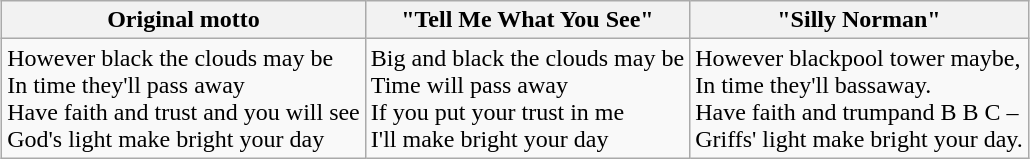<table class="wikitable" style="margin-left: auto; margin-right: auto; border: none;">
<tr>
<th>Original motto</th>
<th>"Tell Me What You See"</th>
<th>"Silly Norman"</th>
</tr>
<tr>
<td>However black the clouds may be<br>In time they'll pass away<br>Have faith and trust and you will see<br>God's light make bright your day</td>
<td>Big and black the clouds may be<br>Time will pass away<br>If you put your trust in me<br>I'll make bright your day</td>
<td>However blackpool tower maybe,<br>In time they'll bassaway.<br>Have faith and trumpand B B C –<br>Griffs' light make bright your day.</td>
</tr>
</table>
